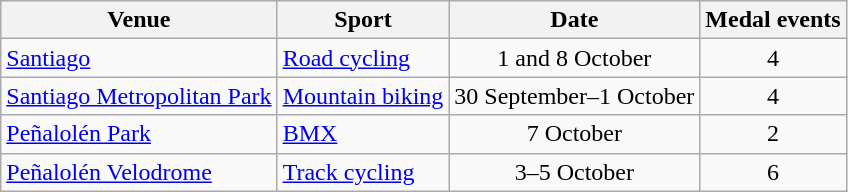<table class="wikitable sortable">
<tr>
<th>Venue</th>
<th>Sport</th>
<th>Date</th>
<th>Medal events</th>
</tr>
<tr>
<td><a href='#'>Santiago</a></td>
<td><a href='#'>Road cycling</a></td>
<td align="center" data-sort-value="6">1 and 8 October</td>
<td align="center">4</td>
</tr>
<tr>
<td><a href='#'>Santiago Metropolitan Park</a></td>
<td><a href='#'>Mountain biking</a></td>
<td align="center" data-sort-value="19">30 September–1 October</td>
<td align="center">4</td>
</tr>
<tr>
<td><a href='#'>Peñalolén Park</a></td>
<td><a href='#'>BMX</a></td>
<td align="center" data-sort-value="16">7 October</td>
<td align="center">2</td>
</tr>
<tr>
<td><a href='#'>Peñalolén Velodrome</a></td>
<td><a href='#'>Track cycling</a></td>
<td align="center" data-sort-value="11">3–5 October</td>
<td align="center">6</td>
</tr>
</table>
